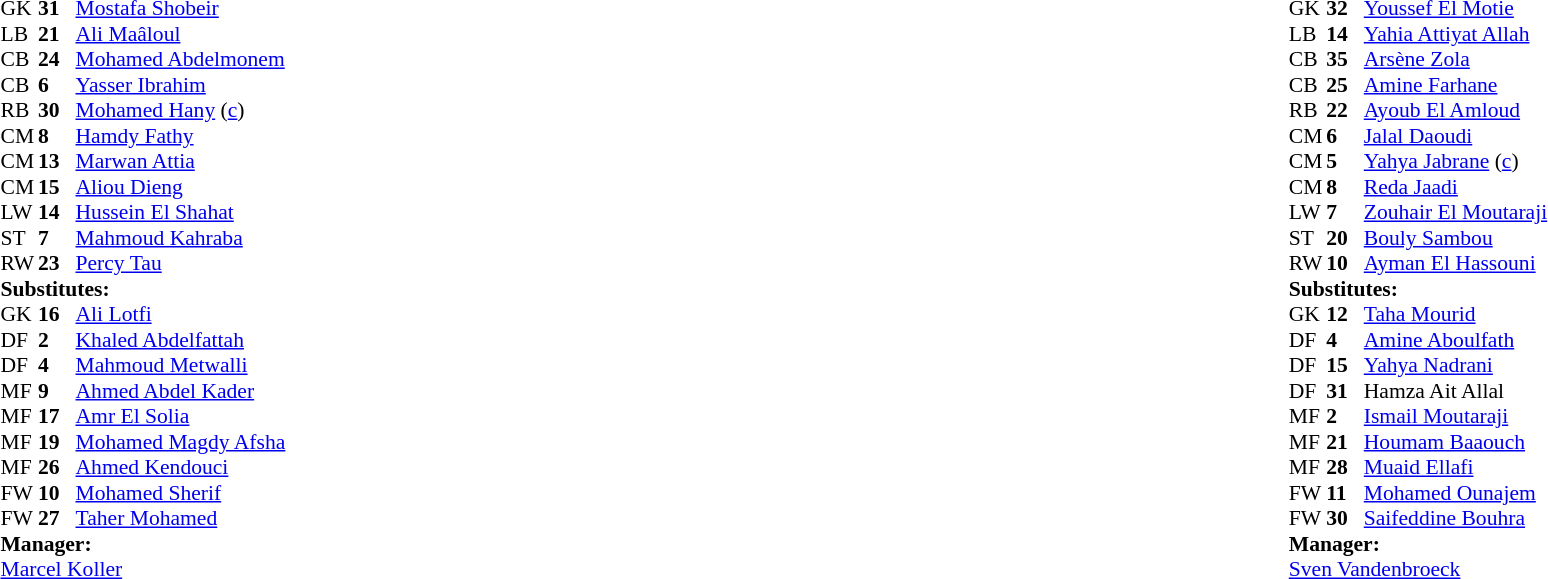<table width="100%">
<tr>
<td valign="top" width="40%"><br><table style="font-size:90%" cellspacing="0" cellpadding="0">
<tr>
<th width=25></th>
<th width=25></th>
</tr>
<tr>
<td>GK</td>
<td><strong>31</strong></td>
<td> <a href='#'>Mostafa Shobeir</a></td>
</tr>
<tr>
<td>LB</td>
<td><strong>21</strong></td>
<td> <a href='#'>Ali Maâloul</a></td>
</tr>
<tr>
<td>CB</td>
<td><strong>24</strong></td>
<td> <a href='#'>Mohamed Abdelmonem</a></td>
</tr>
<tr>
<td>CB</td>
<td><strong>6</strong></td>
<td> <a href='#'>Yasser Ibrahim</a></td>
</tr>
<tr>
<td>RB</td>
<td><strong>30</strong></td>
<td> <a href='#'>Mohamed Hany</a> (<a href='#'>c</a>)</td>
<td></td>
</tr>
<tr>
<td>CM</td>
<td><strong>8</strong></td>
<td> <a href='#'>Hamdy Fathy</a></td>
</tr>
<tr>
<td>CM</td>
<td><strong>13</strong></td>
<td> <a href='#'>Marwan Attia</a></td>
</tr>
<tr>
<td>CM</td>
<td><strong>15</strong></td>
<td> <a href='#'>Aliou Dieng</a></td>
</tr>
<tr>
<td>LW</td>
<td><strong>14</strong></td>
<td> <a href='#'>Hussein El Shahat</a></td>
<td></td>
<td></td>
</tr>
<tr>
<td>ST</td>
<td><strong>7</strong></td>
<td> <a href='#'>Mahmoud Kahraba</a></td>
<td></td>
<td></td>
</tr>
<tr>
<td>RW</td>
<td><strong>23</strong></td>
<td> <a href='#'>Percy Tau</a></td>
</tr>
<tr>
<td colspan=3><strong>Substitutes:</strong></td>
</tr>
<tr>
<td>GK</td>
<td><strong>16</strong></td>
<td> <a href='#'>Ali Lotfi</a></td>
</tr>
<tr>
<td>DF</td>
<td><strong>2</strong></td>
<td> <a href='#'>Khaled Abdelfattah</a></td>
</tr>
<tr>
<td>DF</td>
<td><strong>4</strong></td>
<td> <a href='#'>Mahmoud Metwalli</a></td>
</tr>
<tr>
<td>MF</td>
<td><strong>9</strong></td>
<td> <a href='#'>Ahmed Abdel Kader</a></td>
<td></td>
<td></td>
</tr>
<tr>
<td>MF</td>
<td><strong>17</strong></td>
<td> <a href='#'>Amr El Solia</a></td>
</tr>
<tr>
<td>MF</td>
<td><strong>19</strong></td>
<td> <a href='#'>Mohamed Magdy Afsha</a></td>
</tr>
<tr>
<td>MF</td>
<td><strong>26</strong></td>
<td> <a href='#'>Ahmed Kendouci</a></td>
</tr>
<tr>
<td>FW</td>
<td><strong>10</strong></td>
<td> <a href='#'>Mohamed Sherif</a></td>
<td></td>
<td></td>
</tr>
<tr>
<td>FW</td>
<td><strong>27</strong></td>
<td> <a href='#'>Taher Mohamed</a></td>
</tr>
<tr>
<td colspan=3><strong>Manager:</strong></td>
</tr>
<tr>
<td colspan=3> <a href='#'>Marcel Koller</a></td>
</tr>
</table>
</td>
<td valign="top"></td>
<td valign="top" width="50%"><br><table style="font-size:90%; margin:auto" cellspacing="0" cellpadding="0">
<tr>
<th width=25></th>
<th width=25></th>
</tr>
<tr>
<td>GK</td>
<td><strong>32</strong></td>
<td> <a href='#'>Youssef El Motie</a></td>
</tr>
<tr>
<td>LB</td>
<td><strong>14</strong></td>
<td> <a href='#'>Yahia Attiyat Allah</a></td>
<td></td>
</tr>
<tr>
<td>CB</td>
<td><strong>35</strong></td>
<td> <a href='#'>Arsène Zola</a></td>
</tr>
<tr>
<td>CB</td>
<td><strong>25</strong></td>
<td> <a href='#'>Amine Farhane</a></td>
</tr>
<tr>
<td>RB</td>
<td><strong>22</strong></td>
<td> <a href='#'>Ayoub El Amloud</a></td>
<td></td>
</tr>
<tr>
<td>CM</td>
<td><strong>6</strong></td>
<td> <a href='#'>Jalal Daoudi</a></td>
</tr>
<tr>
<td>CM</td>
<td><strong>5</strong></td>
<td> <a href='#'>Yahya Jabrane</a> (<a href='#'>c</a>)</td>
</tr>
<tr>
<td>CM</td>
<td><strong>8</strong></td>
<td> <a href='#'>Reda Jaadi</a></td>
</tr>
<tr>
<td>LW</td>
<td><strong>7</strong></td>
<td> <a href='#'>Zouhair El Moutaraji</a></td>
<td></td>
<td></td>
</tr>
<tr>
<td>ST</td>
<td><strong>20</strong></td>
<td> <a href='#'>Bouly Sambou</a></td>
</tr>
<tr>
<td>RW</td>
<td><strong>10</strong></td>
<td> <a href='#'>Ayman El Hassouni</a></td>
<td></td>
<td></td>
</tr>
<tr>
<td colspan=3><strong>Substitutes:</strong></td>
</tr>
<tr>
<td>GK</td>
<td><strong>12</strong></td>
<td> <a href='#'>Taha Mourid</a></td>
</tr>
<tr>
<td>DF</td>
<td><strong>4</strong></td>
<td> <a href='#'>Amine Aboulfath</a></td>
</tr>
<tr>
<td>DF</td>
<td><strong>15</strong></td>
<td> <a href='#'>Yahya Nadrani</a></td>
</tr>
<tr>
<td>DF</td>
<td><strong>31</strong></td>
<td> Hamza Ait Allal</td>
</tr>
<tr>
<td>MF</td>
<td><strong>2</strong></td>
<td> <a href='#'>Ismail Moutaraji</a></td>
</tr>
<tr>
<td>MF</td>
<td><strong>21</strong></td>
<td> <a href='#'>Houmam Baaouch</a></td>
</tr>
<tr>
<td>MF</td>
<td><strong>28</strong></td>
<td> <a href='#'>Muaid Ellafi</a></td>
</tr>
<tr>
<td>FW</td>
<td><strong>11</strong></td>
<td> <a href='#'>Mohamed Ounajem</a></td>
<td></td>
<td></td>
</tr>
<tr>
<td>FW</td>
<td><strong>30</strong></td>
<td> <a href='#'>Saifeddine Bouhra</a></td>
<td></td>
<td></td>
</tr>
<tr>
<td colspan=3><strong>Manager:</strong></td>
</tr>
<tr>
<td colspan=3> <a href='#'>Sven Vandenbroeck</a></td>
</tr>
</table>
</td>
</tr>
</table>
